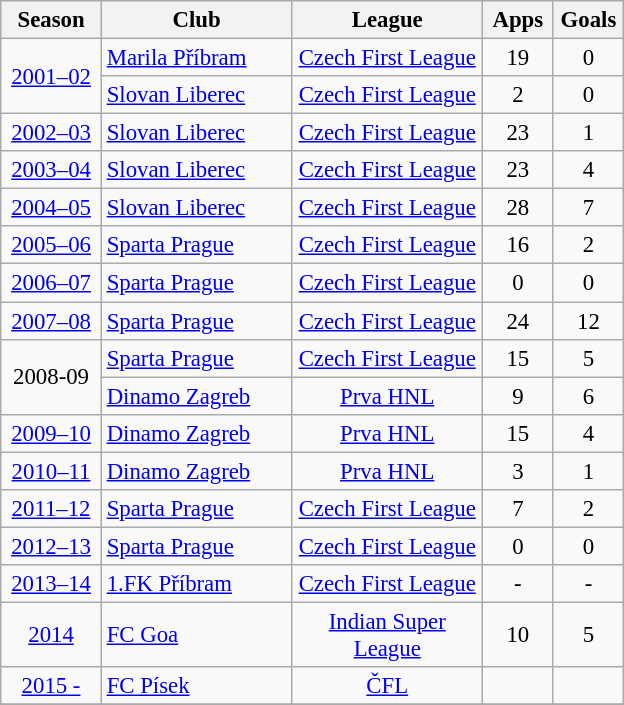<table class="wikitable" style="font-size:95%; text-align: center;">
<tr>
<th width="60">Season</th>
<th width="120">Club</th>
<th width="120">League</th>
<th width="40">Apps</th>
<th width="40">Goals</th>
</tr>
<tr>
<td rowspan=2><a href='#'>2001–02</a></td>
<td align="left"><a href='#'>Marila Příbram</a></td>
<td><a href='#'>Czech First League</a></td>
<td>19</td>
<td>0</td>
</tr>
<tr>
<td align="left"><a href='#'>Slovan Liberec</a></td>
<td><a href='#'>Czech First League</a></td>
<td>2</td>
<td>0</td>
</tr>
<tr>
<td><a href='#'>2002–03</a></td>
<td align="left"><a href='#'>Slovan Liberec</a></td>
<td><a href='#'>Czech First League</a></td>
<td>23</td>
<td>1</td>
</tr>
<tr>
<td><a href='#'>2003–04</a></td>
<td align="left"><a href='#'>Slovan Liberec</a></td>
<td><a href='#'>Czech First League</a></td>
<td>23</td>
<td>4</td>
</tr>
<tr>
<td><a href='#'>2004–05</a></td>
<td align="left"><a href='#'>Slovan Liberec</a></td>
<td><a href='#'>Czech First League</a></td>
<td>28</td>
<td>7</td>
</tr>
<tr>
<td><a href='#'>2005–06</a></td>
<td align="left"><a href='#'>Sparta Prague</a></td>
<td><a href='#'>Czech First League</a></td>
<td>16</td>
<td>2</td>
</tr>
<tr>
<td><a href='#'>2006–07</a></td>
<td align="left"><a href='#'>Sparta Prague</a></td>
<td><a href='#'>Czech First League</a></td>
<td>0</td>
<td>0</td>
</tr>
<tr>
<td><a href='#'>2007–08</a></td>
<td align="left"><a href='#'>Sparta Prague</a></td>
<td><a href='#'>Czech First League</a></td>
<td>24</td>
<td>12</td>
</tr>
<tr>
<td rowspan=2>2008-09</td>
<td align="left"><a href='#'>Sparta Prague</a></td>
<td><a href='#'>Czech First League</a></td>
<td>15</td>
<td>5</td>
</tr>
<tr>
<td align="left"><a href='#'>Dinamo Zagreb</a></td>
<td><a href='#'>Prva HNL</a></td>
<td>9</td>
<td>6</td>
</tr>
<tr>
<td><a href='#'>2009–10</a></td>
<td align="left"><a href='#'>Dinamo Zagreb</a></td>
<td><a href='#'>Prva HNL</a></td>
<td>15</td>
<td>4</td>
</tr>
<tr>
<td><a href='#'>2010–11</a></td>
<td align="left"><a href='#'>Dinamo Zagreb</a></td>
<td><a href='#'>Prva HNL</a></td>
<td>3</td>
<td>1</td>
</tr>
<tr>
<td><a href='#'>2011–12</a></td>
<td align="left"><a href='#'>Sparta Prague</a></td>
<td><a href='#'>Czech First League</a></td>
<td>7</td>
<td>2</td>
</tr>
<tr>
<td><a href='#'>2012–13</a></td>
<td align="left"><a href='#'>Sparta Prague</a></td>
<td><a href='#'>Czech First League</a></td>
<td>0</td>
<td>0</td>
</tr>
<tr>
<td><a href='#'>2013–14</a></td>
<td align="left"><a href='#'>1.FK Příbram</a></td>
<td><a href='#'>Czech First League</a></td>
<td>-</td>
<td>-</td>
</tr>
<tr>
<td><a href='#'>2014</a></td>
<td align="left"><a href='#'>FC Goa</a></td>
<td><a href='#'>Indian Super League</a></td>
<td>10</td>
<td>5</td>
</tr>
<tr>
<td><a href='#'>2015 -</a></td>
<td align="left"><a href='#'>FC Písek</a></td>
<td><a href='#'>ČFL</a></td>
<td></td>
<td></td>
</tr>
<tr>
</tr>
</table>
